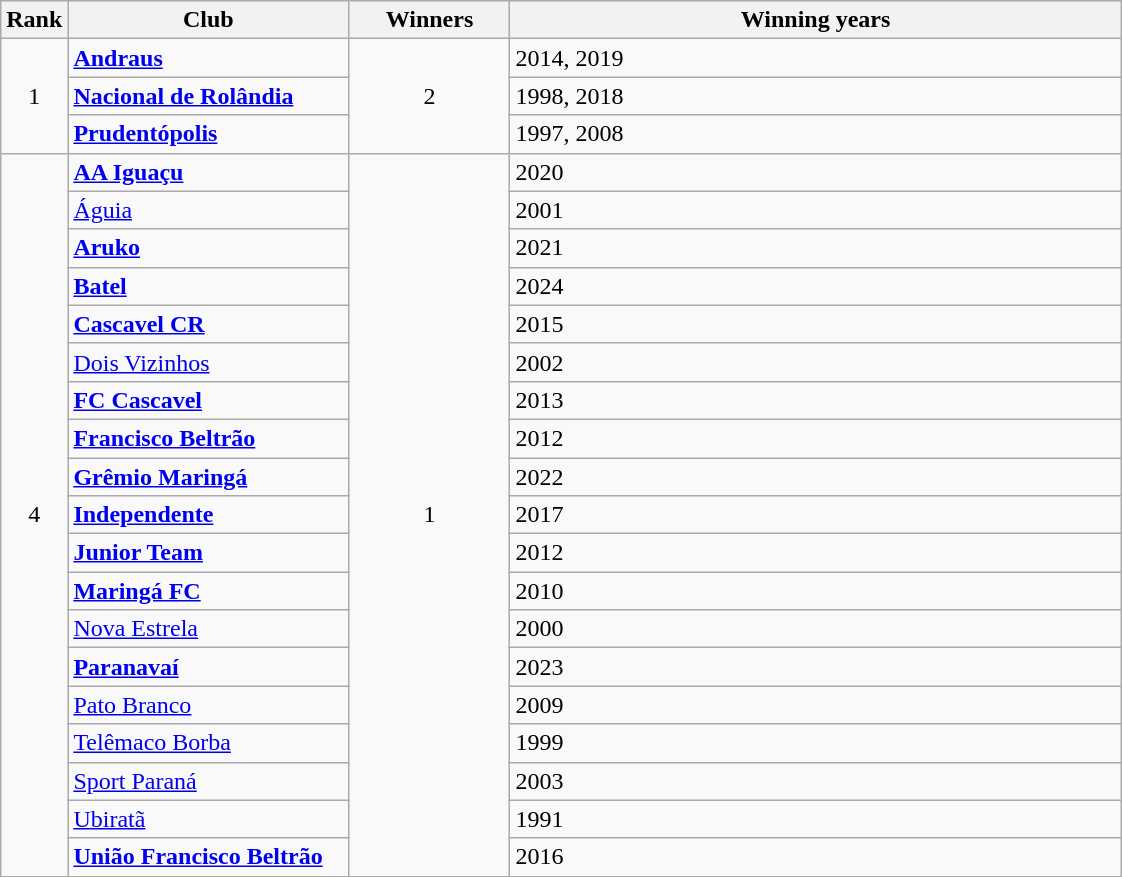<table class="wikitable sortable">
<tr>
<th>Rank</th>
<th style="width:180px">Club</th>
<th style="width:100px">Winners</th>
<th style="width:400px">Winning years</th>
</tr>
<tr>
<td rowspan=3 align=center>1</td>
<td><strong><a href='#'>Andraus</a> </strong></td>
<td rowspan=3 align=center>2</td>
<td>2014, 2019</td>
</tr>
<tr>
<td><strong><a href='#'>Nacional de Rolândia</a></strong></td>
<td>1998, 2018</td>
</tr>
<tr>
<td><strong><a href='#'>Prudentópolis</a></strong></td>
<td>1997, 2008</td>
</tr>
<tr>
<td rowspan=19 align=center>4</td>
<td><strong><a href='#'>AA Iguaçu</a></strong></td>
<td rowspan=19 align=center>1</td>
<td>2020</td>
</tr>
<tr>
<td><a href='#'>Águia</a></td>
<td>2001</td>
</tr>
<tr>
<td><strong><a href='#'>Aruko</a> </strong></td>
<td>2021</td>
</tr>
<tr>
<td><strong><a href='#'>Batel</a></strong></td>
<td>2024</td>
</tr>
<tr>
<td><strong><a href='#'>Cascavel CR</a></strong></td>
<td>2015</td>
</tr>
<tr>
<td><a href='#'>Dois Vizinhos</a></td>
<td>2002</td>
</tr>
<tr>
<td><strong><a href='#'>FC Cascavel</a></strong></td>
<td>2013</td>
</tr>
<tr>
<td><strong><a href='#'>Francisco Beltrão</a></strong></td>
<td>2012</td>
</tr>
<tr>
<td><strong><a href='#'>Grêmio Maringá</a></strong></td>
<td>2022</td>
</tr>
<tr>
<td><strong><a href='#'>Independente</a></strong></td>
<td>2017</td>
</tr>
<tr>
<td><strong><a href='#'>Junior Team</a></strong></td>
<td>2012</td>
</tr>
<tr>
<td><strong><a href='#'>Maringá FC</a></strong></td>
<td>2010</td>
</tr>
<tr>
<td><a href='#'>Nova Estrela</a></td>
<td>2000</td>
</tr>
<tr>
<td><strong><a href='#'>Paranavaí</a></strong></td>
<td>2023</td>
</tr>
<tr>
<td><a href='#'>Pato Branco</a></td>
<td>2009</td>
</tr>
<tr>
<td><a href='#'>Telêmaco Borba</a></td>
<td>1999</td>
</tr>
<tr>
<td><a href='#'>Sport Paraná</a></td>
<td>2003</td>
</tr>
<tr>
<td><a href='#'>Ubiratã</a></td>
<td>1991</td>
</tr>
<tr>
<td><strong><a href='#'>União Francisco Beltrão</a></strong></td>
<td>2016</td>
</tr>
</table>
